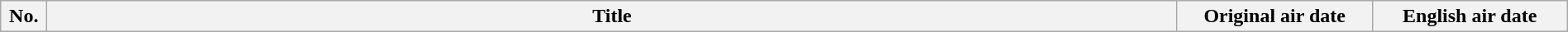<table class="wikitable" style="width:100%; margin:auto">
<tr | Title>
<th width="30">No.</th>
<th>Title</th>
<th width="150">Original air date</th>
<th width="150">English air date<br>























</th>
</tr>
</table>
